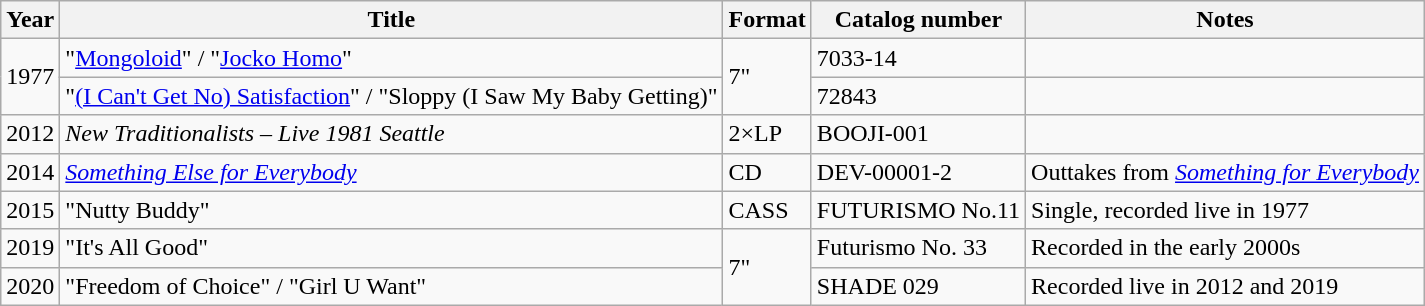<table class="wikitable">
<tr>
<th scope="col">Year</th>
<th scope="col">Title</th>
<th scope="col">Format</th>
<th scope="col">Catalog number</th>
<th scope="col">Notes</th>
</tr>
<tr>
<td rowspan="2">1977</td>
<td>"<a href='#'>Mongoloid</a>" / "<a href='#'>Jocko Homo</a>"</td>
<td rowspan="2">7"</td>
<td>7033-14</td>
<td></td>
</tr>
<tr>
<td>"<a href='#'>(I Can't Get No) Satisfaction</a>" / "Sloppy (I Saw My Baby Getting)"</td>
<td>72843</td>
<td></td>
</tr>
<tr>
<td>2012</td>
<td><em>New Traditionalists – Live 1981 Seattle</em></td>
<td>2×LP</td>
<td>BOOJI-001</td>
<td></td>
</tr>
<tr>
<td>2014</td>
<td><em><a href='#'>Something Else for Everybody</a></em></td>
<td>CD</td>
<td>DEV-00001-2</td>
<td>Outtakes from <em><a href='#'>Something for Everybody</a></em></td>
</tr>
<tr>
<td>2015</td>
<td>"Nutty Buddy"</td>
<td>CASS</td>
<td>FUTURISMO No.11</td>
<td> Single, recorded live in 1977</td>
</tr>
<tr>
<td>2019</td>
<td>"It's All Good"</td>
<td rowspan="2">7"</td>
<td>Futurismo No. 33</td>
<td>Recorded in the early 2000s</td>
</tr>
<tr>
<td>2020</td>
<td>"Freedom of Choice" / "Girl U Want"</td>
<td>SHADE 029</td>
<td>Recorded live in 2012 and 2019</td>
</tr>
</table>
